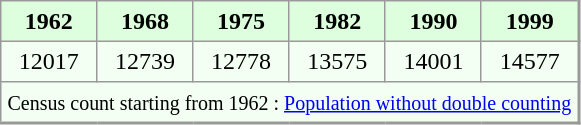<table align="left" rules="all" cellspacing="0" cellpadding="4" style="border: 1px solid #999; border-right: 2px solid #999; border-bottom:2px solid #999; background: #f3fff3">
<tr style="background: #ddffdd">
<th>1962</th>
<th>1968</th>
<th>1975</th>
<th>1982</th>
<th>1990</th>
<th>1999</th>
</tr>
<tr>
<td align=center>12017</td>
<td align=center>12739</td>
<td align=center>12778</td>
<td align=center>13575</td>
<td align=center>14001</td>
<td align=center>14577</td>
</tr>
<tr>
<td colspan=6 align=center><small>Census count starting from 1962 : <a href='#'>Population without double counting</a></small></td>
</tr>
</table>
